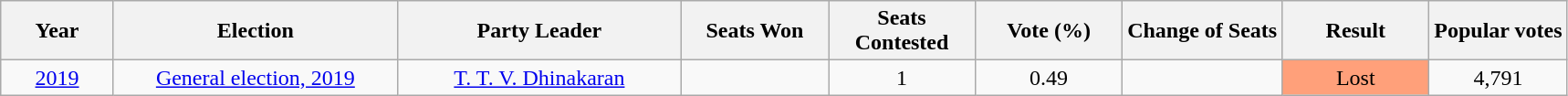<table class="wikitable sortable" style="text-align:center;">
<tr>
<th width="75">Year</th>
<th width="200">Election</th>
<th width="200">Party Leader</th>
<th width="100">Seats Won</th>
<th width="100">Seats Contested</th>
<th width="100">Vote (%)</th>
<th>Change of Seats</th>
<th width="100">Result</th>
<th>Popular votes</th>
</tr>
<tr>
<td><a href='#'>2019</a></td>
<td><a href='#'>General election, 2019</a></td>
<td><a href='#'>T. T. V. Dhinakaran</a></td>
<td></td>
<td>1</td>
<td>0.49</td>
<td></td>
<td ! style="background:#FFA07A;">Lost</td>
<td>4,791</td>
</tr>
</table>
